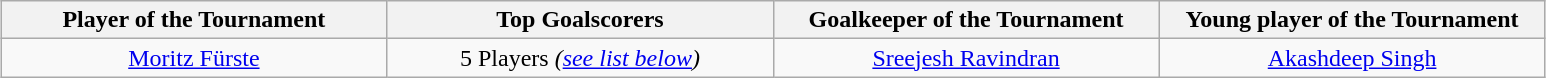<table class=wikitable style="margin:auto; text-align:center">
<tr>
<th style="width: 250px;">Player of the Tournament</th>
<th style="width: 250px;">Top Goalscorers</th>
<th style="width: 250px;">Goalkeeper of the Tournament</th>
<th style="width: 250px;">Young player of the Tournament</th>
</tr>
<tr>
<td> <a href='#'>Moritz Fürste</a></td>
<td>5 Players <em>(<a href='#'>see list below</a>)</em></td>
<td> <a href='#'>Sreejesh Ravindran</a></td>
<td> <a href='#'>Akashdeep Singh</a></td>
</tr>
</table>
